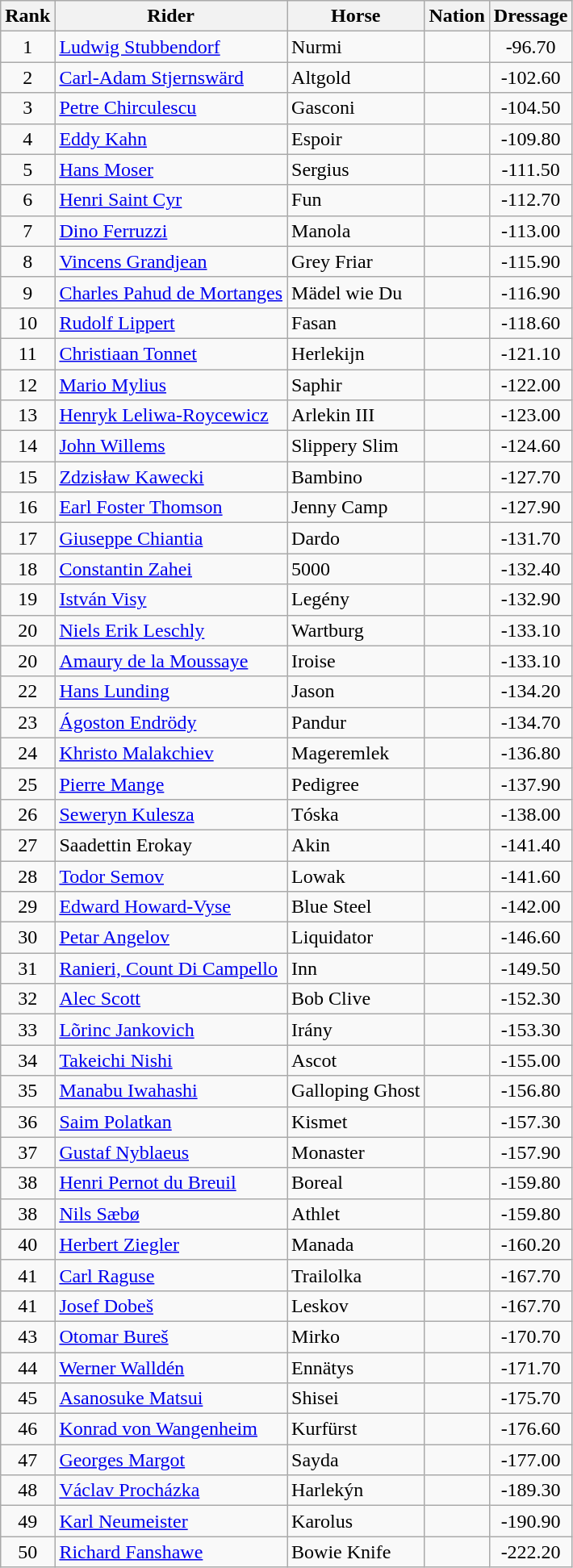<table class="wikitable sortable" style="text-align:center">
<tr>
<th>Rank</th>
<th>Rider</th>
<th>Horse</th>
<th>Nation</th>
<th>Dressage</th>
</tr>
<tr>
<td>1</td>
<td align=left><a href='#'>Ludwig Stubbendorf</a></td>
<td align=left>Nurmi</td>
<td align=left></td>
<td>-96.70</td>
</tr>
<tr>
<td>2</td>
<td align=left><a href='#'>Carl-Adam Stjernswärd</a></td>
<td align=left>Altgold</td>
<td align=left></td>
<td>-102.60</td>
</tr>
<tr>
<td>3</td>
<td align=left><a href='#'>Petre Chirculescu</a></td>
<td align=left>Gasconi</td>
<td align=left></td>
<td>-104.50</td>
</tr>
<tr>
<td>4</td>
<td align=left><a href='#'>Eddy Kahn</a></td>
<td align=left>Espoir</td>
<td align=left></td>
<td>-109.80</td>
</tr>
<tr>
<td>5</td>
<td align=left><a href='#'>Hans Moser</a></td>
<td align=left>Sergius</td>
<td align=left></td>
<td>-111.50</td>
</tr>
<tr>
<td>6</td>
<td align=left><a href='#'>Henri Saint Cyr</a></td>
<td align=left>Fun</td>
<td align=left></td>
<td>-112.70</td>
</tr>
<tr>
<td>7</td>
<td align=left><a href='#'>Dino Ferruzzi</a></td>
<td align=left>Manola</td>
<td align=left></td>
<td>-113.00</td>
</tr>
<tr>
<td>8</td>
<td align=left><a href='#'>Vincens Grandjean</a></td>
<td align=left>Grey Friar</td>
<td align=left></td>
<td>-115.90</td>
</tr>
<tr>
<td>9</td>
<td align=left><a href='#'>Charles Pahud de Mortanges</a></td>
<td align=left>Mädel wie Du</td>
<td align=left></td>
<td>-116.90</td>
</tr>
<tr>
<td>10</td>
<td align=left><a href='#'>Rudolf Lippert</a></td>
<td align=left>Fasan</td>
<td align=left></td>
<td>-118.60</td>
</tr>
<tr>
<td>11</td>
<td align=left><a href='#'>Christiaan Tonnet</a></td>
<td align=left>Herlekijn</td>
<td align=left></td>
<td>-121.10</td>
</tr>
<tr>
<td>12</td>
<td align=left><a href='#'>Mario Mylius</a></td>
<td align=left>Saphir</td>
<td align=left></td>
<td>-122.00</td>
</tr>
<tr>
<td>13</td>
<td align=left><a href='#'>Henryk Leliwa-Roycewicz</a></td>
<td align=left>Arlekin III</td>
<td align=left></td>
<td>-123.00</td>
</tr>
<tr>
<td>14</td>
<td align=left><a href='#'>John Willems</a></td>
<td align=left>Slippery Slim</td>
<td align=left></td>
<td>-124.60</td>
</tr>
<tr>
<td>15</td>
<td align=left><a href='#'>Zdzisław Kawecki</a></td>
<td align=left>Bambino</td>
<td align=left></td>
<td>-127.70</td>
</tr>
<tr>
<td>16</td>
<td align=left><a href='#'>Earl Foster Thomson</a></td>
<td align=left>Jenny Camp</td>
<td align=left></td>
<td>-127.90</td>
</tr>
<tr>
<td>17</td>
<td align=left><a href='#'>Giuseppe Chiantia</a></td>
<td align=left>Dardo</td>
<td align=left></td>
<td>-131.70</td>
</tr>
<tr>
<td>18</td>
<td align=left><a href='#'>Constantin Zahei</a></td>
<td align=left>5000</td>
<td align=left></td>
<td>-132.40</td>
</tr>
<tr>
<td>19</td>
<td align=left><a href='#'>István Visy</a></td>
<td align=left>Legény</td>
<td align=left></td>
<td>-132.90</td>
</tr>
<tr>
<td>20</td>
<td align=left><a href='#'>Niels Erik Leschly</a></td>
<td align=left>Wartburg</td>
<td align=left></td>
<td>-133.10</td>
</tr>
<tr>
<td>20</td>
<td align=left><a href='#'>Amaury de la Moussaye</a></td>
<td align=left>Iroise</td>
<td align=left></td>
<td>-133.10</td>
</tr>
<tr>
<td>22</td>
<td align=left><a href='#'>Hans Lunding</a></td>
<td align=left>Jason</td>
<td align=left></td>
<td>-134.20</td>
</tr>
<tr>
<td>23</td>
<td align=left><a href='#'>Ágoston Endrödy</a></td>
<td align=left>Pandur</td>
<td align=left></td>
<td>-134.70</td>
</tr>
<tr>
<td>24</td>
<td align=left><a href='#'>Khristo Malakchiev</a></td>
<td align=left>Mageremlek</td>
<td align=left></td>
<td>-136.80</td>
</tr>
<tr>
<td>25</td>
<td align=left><a href='#'>Pierre Mange</a></td>
<td align=left>Pedigree</td>
<td align=left></td>
<td>-137.90</td>
</tr>
<tr>
<td>26</td>
<td align=left><a href='#'>Seweryn Kulesza</a></td>
<td align=left>Tóska</td>
<td align=left></td>
<td>-138.00</td>
</tr>
<tr>
<td>27</td>
<td align=left>Saadettin Erokay</td>
<td align=left>Akin</td>
<td align=left></td>
<td>-141.40</td>
</tr>
<tr>
<td>28</td>
<td align=left><a href='#'>Todor Semov</a></td>
<td align=left>Lowak</td>
<td align=left></td>
<td>-141.60</td>
</tr>
<tr>
<td>29</td>
<td align=left><a href='#'>Edward Howard-Vyse</a></td>
<td align=left>Blue Steel</td>
<td align=left></td>
<td>-142.00</td>
</tr>
<tr>
<td>30</td>
<td align=left><a href='#'>Petar Angelov</a></td>
<td align=left>Liquidator</td>
<td align=left></td>
<td>-146.60</td>
</tr>
<tr>
<td>31</td>
<td align=left><a href='#'>Ranieri, Count Di Campello</a></td>
<td align=left>Inn</td>
<td align=left></td>
<td>-149.50</td>
</tr>
<tr>
<td>32</td>
<td align=left><a href='#'>Alec Scott</a></td>
<td align=left>Bob Clive</td>
<td align=left></td>
<td>-152.30</td>
</tr>
<tr>
<td>33</td>
<td align=left><a href='#'>Lõrinc Jankovich</a></td>
<td align=left>Irány</td>
<td align=left></td>
<td>-153.30</td>
</tr>
<tr>
<td>34</td>
<td align=left><a href='#'>Takeichi Nishi</a></td>
<td align=left>Ascot</td>
<td align=left></td>
<td>-155.00</td>
</tr>
<tr>
<td>35</td>
<td align=left><a href='#'>Manabu Iwahashi</a></td>
<td align=left>Galloping Ghost</td>
<td align=left></td>
<td>-156.80</td>
</tr>
<tr>
<td>36</td>
<td align=left><a href='#'>Saim Polatkan</a></td>
<td align=left>Kismet</td>
<td align=left></td>
<td>-157.30</td>
</tr>
<tr>
<td>37</td>
<td align=left><a href='#'>Gustaf Nyblaeus</a></td>
<td align=left>Monaster</td>
<td align=left></td>
<td>-157.90</td>
</tr>
<tr>
<td>38</td>
<td align=left><a href='#'>Henri Pernot du Breuil</a></td>
<td align=left>Boreal</td>
<td align=left></td>
<td>-159.80</td>
</tr>
<tr>
<td>38</td>
<td align=left><a href='#'>Nils Sæbø</a></td>
<td align=left>Athlet</td>
<td align=left></td>
<td>-159.80</td>
</tr>
<tr>
<td>40</td>
<td align=left><a href='#'>Herbert Ziegler</a></td>
<td align=left>Manada</td>
<td align=left></td>
<td>-160.20</td>
</tr>
<tr>
<td>41</td>
<td align=left><a href='#'>Carl Raguse</a></td>
<td align=left>Trailolka</td>
<td align=left></td>
<td>-167.70</td>
</tr>
<tr>
<td>41</td>
<td align=left><a href='#'>Josef Dobeš</a></td>
<td align=left>Leskov</td>
<td align=left></td>
<td>-167.70</td>
</tr>
<tr>
<td>43</td>
<td align=left><a href='#'>Otomar Bureš</a></td>
<td align=left>Mirko</td>
<td align=left></td>
<td>-170.70</td>
</tr>
<tr>
<td>44</td>
<td align=left><a href='#'>Werner Walldén</a></td>
<td align=left>Ennätys</td>
<td align=left></td>
<td>-171.70</td>
</tr>
<tr>
<td>45</td>
<td align=left><a href='#'>Asanosuke Matsui</a></td>
<td align=left>Shisei</td>
<td align=left></td>
<td>-175.70</td>
</tr>
<tr>
<td>46</td>
<td align=left><a href='#'>Konrad von Wangenheim</a></td>
<td align=left>Kurfürst</td>
<td align=left></td>
<td>-176.60</td>
</tr>
<tr>
<td>47</td>
<td align=left><a href='#'>Georges Margot</a></td>
<td align=left>Sayda</td>
<td align=left></td>
<td>-177.00</td>
</tr>
<tr>
<td>48</td>
<td align=left><a href='#'>Václav Procházka</a></td>
<td align=left>Harlekýn</td>
<td align=left></td>
<td>-189.30</td>
</tr>
<tr>
<td>49</td>
<td align=left><a href='#'>Karl Neumeister</a></td>
<td align=left>Karolus</td>
<td align=left></td>
<td>-190.90</td>
</tr>
<tr>
<td>50</td>
<td align=left><a href='#'>Richard Fanshawe</a></td>
<td align=left>Bowie Knife</td>
<td align=left></td>
<td>-222.20</td>
</tr>
</table>
